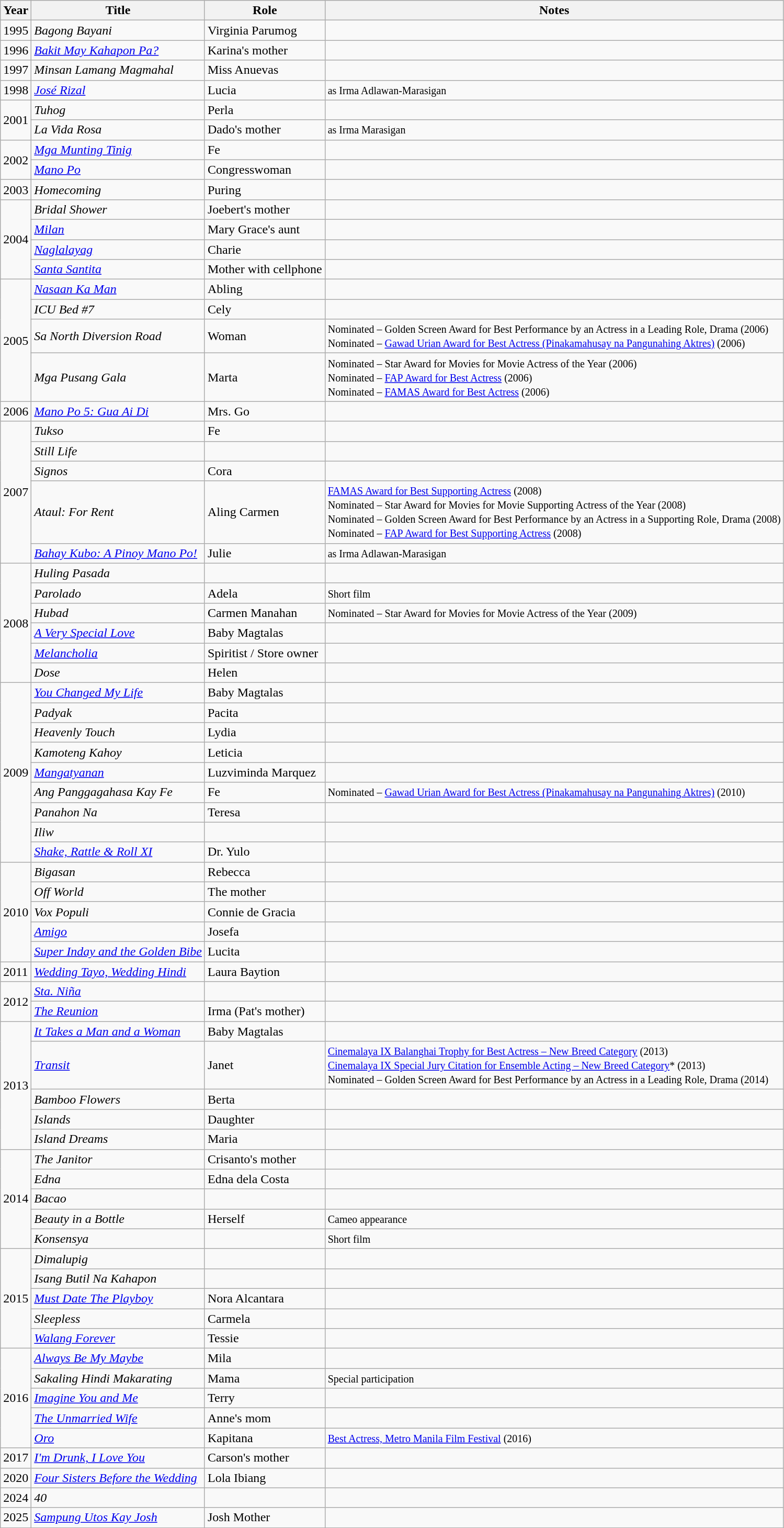<table class="wikitable sortable">
<tr>
<th>Year</th>
<th>Title</th>
<th>Role</th>
<th class="unsortable">Notes</th>
</tr>
<tr>
<td>1995</td>
<td><em>Bagong Bayani</em></td>
<td>Virginia Parumog</td>
<td></td>
</tr>
<tr>
<td>1996</td>
<td><em><a href='#'>Bakit May Kahapon Pa?</a></em></td>
<td>Karina's mother</td>
<td></td>
</tr>
<tr>
<td>1997</td>
<td><em>Minsan Lamang Magmahal</em></td>
<td>Miss Anuevas</td>
<td></td>
</tr>
<tr>
<td>1998</td>
<td><em><a href='#'>José Rizal</a></em></td>
<td>Lucia</td>
<td><small>as Irma Adlawan-Marasigan</small></td>
</tr>
<tr>
<td rowspan="2">2001</td>
<td><em>Tuhog</em></td>
<td>Perla</td>
<td></td>
</tr>
<tr>
<td><em>La Vida Rosa</em></td>
<td>Dado's mother</td>
<td><small>as Irma Marasigan</small></td>
</tr>
<tr>
<td rowspan="2">2002</td>
<td><em><a href='#'>Mga Munting Tinig</a></em></td>
<td>Fe</td>
<td></td>
</tr>
<tr>
<td><em><a href='#'>Mano Po</a></em></td>
<td>Congresswoman</td>
<td></td>
</tr>
<tr>
<td>2003</td>
<td><em>Homecoming</em></td>
<td>Puring</td>
<td></td>
</tr>
<tr>
<td rowspan="4">2004</td>
<td><em>Bridal Shower</em></td>
<td>Joebert's mother</td>
<td></td>
</tr>
<tr>
<td><em><a href='#'>Milan</a></em></td>
<td>Mary Grace's aunt</td>
<td></td>
</tr>
<tr>
<td><em><a href='#'>Naglalayag</a></em></td>
<td>Charie</td>
<td></td>
</tr>
<tr>
<td><em><a href='#'>Santa Santita</a></em></td>
<td>Mother with cellphone</td>
<td></td>
</tr>
<tr>
<td rowspan="4">2005</td>
<td><em><a href='#'>Nasaan Ka Man</a></em></td>
<td>Abling</td>
<td></td>
</tr>
<tr>
<td><em>ICU Bed #7</em></td>
<td>Cely</td>
<td></td>
</tr>
<tr>
<td><em>Sa North Diversion Road</em></td>
<td>Woman</td>
<td><small>Nominated – Golden Screen Award for Best Performance by an Actress in a Leading Role, Drama (2006)<br>Nominated – <a href='#'>Gawad Urian Award for Best Actress (Pinakamahusay na Pangunahing Aktres)</a> (2006)</small></td>
</tr>
<tr>
<td><em>Mga Pusang Gala</em></td>
<td>Marta</td>
<td><small>Nominated – Star Award for Movies for Movie Actress of the Year (2006)<br>Nominated – <a href='#'>FAP Award for Best Actress</a> (2006)<br>Nominated – <a href='#'>FAMAS Award for Best Actress</a> (2006)</small></td>
</tr>
<tr>
<td>2006</td>
<td><em><a href='#'>Mano Po 5: Gua Ai Di</a></em></td>
<td>Mrs. Go</td>
<td></td>
</tr>
<tr>
<td rowspan="5">2007</td>
<td><em>Tukso</em></td>
<td>Fe</td>
<td></td>
</tr>
<tr>
<td><em>Still Life</em></td>
<td></td>
<td></td>
</tr>
<tr>
<td><em>Signos</em></td>
<td>Cora</td>
<td></td>
</tr>
<tr>
<td><em>Ataul: For Rent</em></td>
<td>Aling Carmen</td>
<td><small><a href='#'>FAMAS Award for Best Supporting Actress</a> (2008)<br>Nominated – Star Award for Movies for Movie Supporting Actress of the Year (2008)<br>Nominated – Golden Screen Award for Best Performance by an Actress in a Supporting Role, Drama (2008)<br>Nominated – <a href='#'>FAP Award for Best Supporting Actress</a> (2008)</small></td>
</tr>
<tr>
<td><em><a href='#'>Bahay Kubo: A Pinoy Mano Po!</a></em></td>
<td>Julie</td>
<td><small>as Irma Adlawan-Marasigan</small></td>
</tr>
<tr>
<td rowspan="6">2008</td>
<td><em>Huling Pasada</em></td>
<td></td>
<td></td>
</tr>
<tr>
<td><em>Parolado</em></td>
<td>Adela</td>
<td><small>Short film</small></td>
</tr>
<tr>
<td><em>Hubad</em></td>
<td>Carmen Manahan</td>
<td><small>Nominated – Star Award for Movies for Movie Actress of the Year (2009)</small></td>
</tr>
<tr>
<td><em><a href='#'>A Very Special Love</a></em></td>
<td>Baby Magtalas</td>
<td></td>
</tr>
<tr>
<td><em><a href='#'>Melancholia</a></em></td>
<td>Spiritist / Store owner</td>
<td></td>
</tr>
<tr>
<td><em>Dose</em></td>
<td>Helen</td>
<td></td>
</tr>
<tr>
<td rowspan="9">2009</td>
<td><em><a href='#'>You Changed My Life</a></em></td>
<td>Baby Magtalas</td>
<td></td>
</tr>
<tr>
<td><em>Padyak</em></td>
<td>Pacita</td>
<td></td>
</tr>
<tr>
<td><em>Heavenly Touch</em></td>
<td>Lydia</td>
<td></td>
</tr>
<tr>
<td><em>Kamoteng Kahoy</em></td>
<td>Leticia</td>
<td></td>
</tr>
<tr>
<td><em><a href='#'>Mangatyanan</a></em></td>
<td>Luzviminda Marquez</td>
<td></td>
</tr>
<tr>
<td><em>Ang Panggagahasa Kay Fe</em></td>
<td>Fe</td>
<td><small>Nominated – <a href='#'>Gawad Urian Award for Best Actress (Pinakamahusay na Pangunahing Aktres)</a> (2010)</small></td>
</tr>
<tr>
<td><em>Panahon Na</em></td>
<td>Teresa</td>
<td></td>
</tr>
<tr>
<td><em>Iliw</em></td>
<td></td>
<td></td>
</tr>
<tr>
<td><em><a href='#'>Shake, Rattle & Roll XI</a></em></td>
<td>Dr. Yulo</td>
<td></td>
</tr>
<tr>
<td rowspan="5">2010</td>
<td><em>Bigasan</em></td>
<td>Rebecca</td>
<td></td>
</tr>
<tr>
<td><em>Off World</em></td>
<td>The mother</td>
<td></td>
</tr>
<tr>
<td><em>Vox Populi</em></td>
<td>Connie de Gracia</td>
<td></td>
</tr>
<tr>
<td><em><a href='#'>Amigo</a></em></td>
<td>Josefa</td>
<td></td>
</tr>
<tr>
<td><em><a href='#'>Super Inday and the Golden Bibe</a></em></td>
<td>Lucita</td>
<td></td>
</tr>
<tr>
<td>2011</td>
<td><em><a href='#'>Wedding Tayo, Wedding Hindi</a></em></td>
<td>Laura Baytion</td>
<td></td>
</tr>
<tr>
<td rowspan="2">2012</td>
<td><em><a href='#'>Sta. Niña</a></em></td>
<td></td>
<td></td>
</tr>
<tr>
<td><em><a href='#'>The Reunion</a></em></td>
<td>Irma (Pat's mother)</td>
<td></td>
</tr>
<tr>
<td rowspan="5">2013</td>
<td><em><a href='#'>It Takes a Man and a Woman</a></em></td>
<td>Baby Magtalas</td>
<td></td>
</tr>
<tr>
<td><em><a href='#'>Transit</a></em></td>
<td>Janet</td>
<td><small><a href='#'>Cinemalaya IX Balanghai Trophy for Best Actress – New Breed Category</a> (2013)<br><a href='#'>Cinemalaya IX Special Jury Citation for Ensemble Acting – New Breed Category</a>* (2013)<br>Nominated – Golden Screen Award for Best Performance by an Actress in a Leading Role, Drama (2014)</small></td>
</tr>
<tr>
<td><em>Bamboo Flowers</em></td>
<td>Berta</td>
<td></td>
</tr>
<tr>
<td><em>Islands</em></td>
<td>Daughter</td>
<td></td>
</tr>
<tr>
<td><em>Island Dreams</em></td>
<td>Maria</td>
<td></td>
</tr>
<tr>
<td rowspan="5">2014</td>
<td><em>The Janitor</em></td>
<td>Crisanto's mother</td>
<td></td>
</tr>
<tr>
<td><em>Edna</em></td>
<td>Edna dela Costa</td>
<td></td>
</tr>
<tr>
<td><em>Bacao</em></td>
<td></td>
<td></td>
</tr>
<tr>
<td><em>Beauty in a Bottle</em></td>
<td>Herself</td>
<td><small>Cameo appearance</small></td>
</tr>
<tr>
<td><em>Konsensya</em></td>
<td></td>
<td><small>Short film</small></td>
</tr>
<tr>
<td rowspan="5">2015</td>
<td><em>Dimalupig</em></td>
<td></td>
<td></td>
</tr>
<tr>
<td><em>Isang Butil Na Kahapon</em></td>
<td></td>
<td></td>
</tr>
<tr>
<td><em><a href='#'>Must Date The Playboy</a></em></td>
<td>Nora Alcantara</td>
<td></td>
</tr>
<tr>
<td><em>Sleepless</em></td>
<td>Carmela</td>
<td></td>
</tr>
<tr>
<td><em><a href='#'>Walang Forever</a></em></td>
<td>Tessie</td>
<td></td>
</tr>
<tr>
<td rowspan="5">2016</td>
<td><em><a href='#'>Always Be My Maybe</a></em></td>
<td>Mila</td>
<td></td>
</tr>
<tr>
<td><em>Sakaling Hindi Makarating</em></td>
<td>Mama</td>
<td><small>Special participation</small></td>
</tr>
<tr>
<td><em><a href='#'>Imagine You and Me</a></em></td>
<td>Terry</td>
<td></td>
</tr>
<tr>
<td><em><a href='#'>The Unmarried Wife</a></em></td>
<td>Anne's mom</td>
<td></td>
</tr>
<tr>
<td><em><a href='#'>Oro</a></em></td>
<td>Kapitana</td>
<td><small><a href='#'>Best Actress, Metro Manila Film Festival</a> (2016)</small></td>
</tr>
<tr>
<td>2017</td>
<td><em><a href='#'>I'm Drunk, I Love You</a></em></td>
<td>Carson's mother</td>
<td></td>
</tr>
<tr>
<td>2020</td>
<td><em><a href='#'>Four Sisters Before the Wedding</a></em></td>
<td>Lola Ibiang</td>
<td></td>
</tr>
<tr>
<td>2024</td>
<td><em>40</em></td>
<td></td>
<td></td>
</tr>
<tr>
<td>2025</td>
<td><em><a href='#'>Sampung Utos Kay Josh</a></em></td>
<td>Josh Mother</td>
<td></td>
</tr>
</table>
